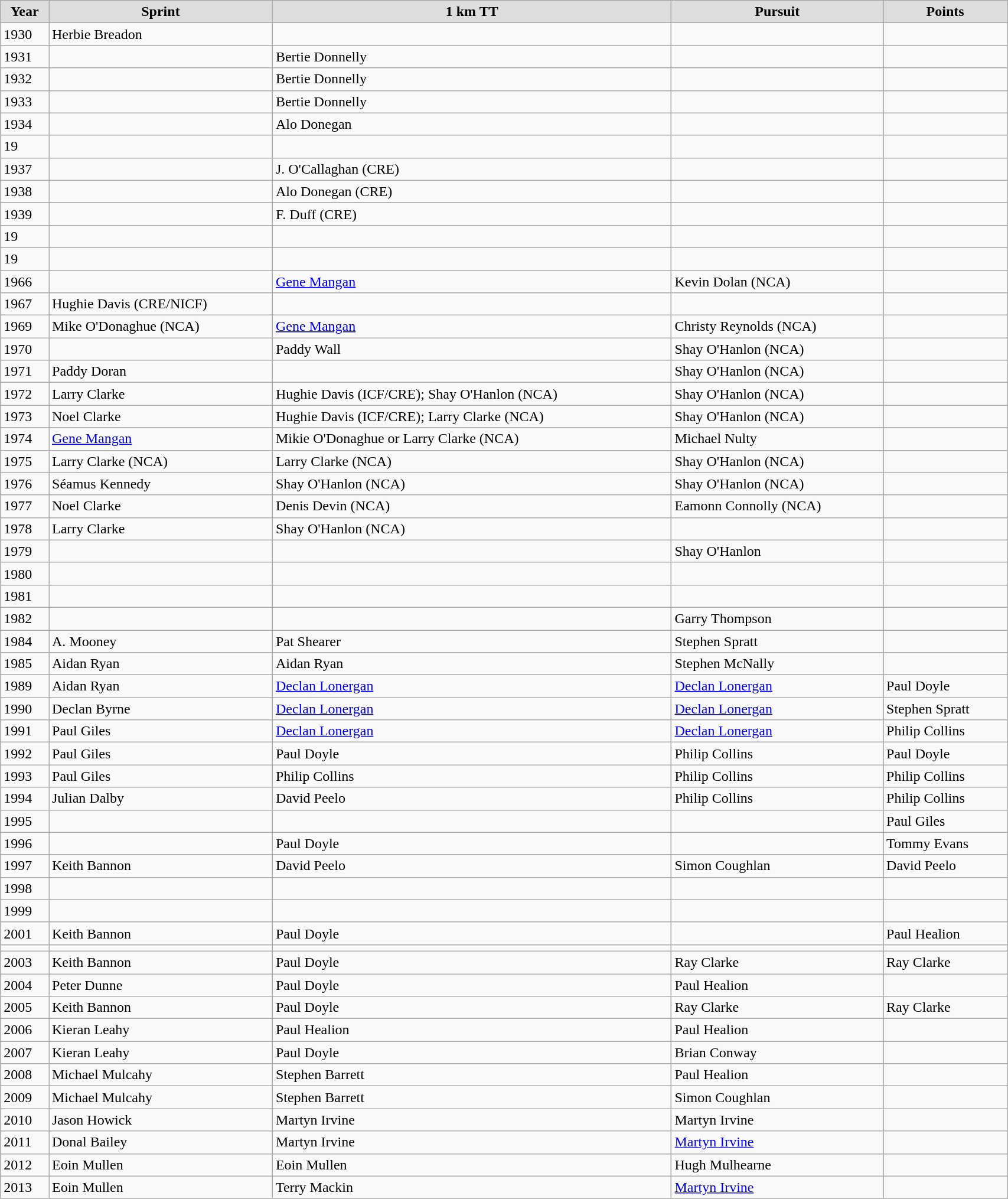<table class="wikitable" style="width: 90%; text-align:left;">
<tr>
<td style="background:#DDDDDD; font-weight:bold; text-align:center;">Year</td>
<td style="background:#DDDDDD; font-weight:bold; text-align:center;">Sprint</td>
<td style="background:#DDDDDD; font-weight:bold; text-align:center;">1 km TT</td>
<td style="background:#DDDDDD; font-weight:bold; text-align:center;">Pursuit</td>
<td style="background:#DDDDDD; font-weight:bold; text-align:center;">Points</td>
</tr>
<tr>
<td>1930</td>
<td>Herbie Breadon</td>
<td></td>
<td></td>
<td></td>
</tr>
<tr>
<td>1931</td>
<td></td>
<td>Bertie Donnelly</td>
<td></td>
<td></td>
</tr>
<tr>
<td>1932</td>
<td></td>
<td>Bertie Donnelly</td>
<td></td>
<td></td>
</tr>
<tr>
<td>1933</td>
<td></td>
<td>Bertie Donnelly</td>
<td></td>
<td></td>
</tr>
<tr>
<td>1934</td>
<td></td>
<td>Alo Donegan</td>
<td></td>
<td></td>
</tr>
<tr>
<td>19</td>
<td></td>
<td></td>
<td></td>
<td></td>
</tr>
<tr>
<td>1937</td>
<td></td>
<td>J. O'Callaghan (CRE)</td>
<td></td>
<td></td>
</tr>
<tr>
<td>1938</td>
<td></td>
<td>Alo Donegan (CRE)</td>
<td></td>
<td></td>
</tr>
<tr>
<td>1939</td>
<td></td>
<td>F. Duff (CRE)</td>
<td></td>
<td></td>
</tr>
<tr>
<td>19</td>
<td></td>
<td></td>
<td></td>
<td></td>
</tr>
<tr>
<td>19</td>
<td></td>
<td></td>
<td></td>
<td></td>
</tr>
<tr>
<td>1966</td>
<td></td>
<td><a href='#'>Gene Mangan</a></td>
<td>Kevin Dolan (NCA)</td>
<td></td>
</tr>
<tr>
<td>1967</td>
<td>Hughie Davis (CRE/NICF)</td>
<td></td>
<td></td>
<td></td>
</tr>
<tr>
<td>1969</td>
<td>Mike O'Donaghue (NCA)</td>
<td><a href='#'>Gene Mangan</a></td>
<td>Christy Reynolds (NCA)</td>
<td></td>
</tr>
<tr>
<td>1970</td>
<td></td>
<td>Paddy Wall</td>
<td>Shay O'Hanlon (NCA)</td>
<td></td>
</tr>
<tr>
<td>1971</td>
<td>Paddy Doran</td>
<td></td>
<td>Shay O'Hanlon (NCA)</td>
<td></td>
</tr>
<tr>
<td>1972</td>
<td>Larry Clarke</td>
<td>Hughie Davis (ICF/CRE); Shay O'Hanlon (NCA)</td>
<td>Shay O'Hanlon (NCA)</td>
<td></td>
</tr>
<tr>
<td>1973</td>
<td>Noel Clarke</td>
<td>Hughie Davis (ICF/CRE); Larry Clarke (NCA)</td>
<td>Shay O'Hanlon (NCA)</td>
<td></td>
</tr>
<tr>
<td>1974</td>
<td><a href='#'>Gene Mangan</a></td>
<td>Mikie O'Donaghue or Larry Clarke (NCA)</td>
<td>Michael Nulty</td>
<td></td>
</tr>
<tr>
<td>1975</td>
<td>Larry Clarke (NCA)</td>
<td>Larry Clarke (NCA)</td>
<td>Shay O'Hanlon (NCA)</td>
<td></td>
</tr>
<tr>
<td>1976</td>
<td>Séamus Kennedy</td>
<td>Shay O'Hanlon (NCA)</td>
<td>Shay O'Hanlon (NCA)</td>
<td></td>
</tr>
<tr>
<td>1977</td>
<td>Noel Clarke</td>
<td>Denis Devin (NCA)</td>
<td>Eamonn Connolly (NCA)</td>
<td></td>
</tr>
<tr>
<td>1978</td>
<td>Larry Clarke</td>
<td>Shay O'Hanlon (NCA)</td>
<td></td>
<td></td>
</tr>
<tr>
<td>1979</td>
<td></td>
<td></td>
<td>Shay O'Hanlon</td>
<td></td>
</tr>
<tr>
<td>1980</td>
<td></td>
<td></td>
<td></td>
<td></td>
</tr>
<tr>
<td>1981</td>
<td></td>
<td></td>
<td></td>
<td></td>
</tr>
<tr>
<td>1982</td>
<td></td>
<td></td>
<td>Garry Thompson</td>
<td></td>
</tr>
<tr>
<td>1984</td>
<td>A. Mooney</td>
<td>Pat Shearer</td>
<td>Stephen Spratt</td>
<td></td>
</tr>
<tr>
<td>1985</td>
<td>Aidan Ryan</td>
<td>Aidan Ryan</td>
<td>Stephen McNally</td>
<td></td>
</tr>
<tr>
<td>1989</td>
<td>Aidan Ryan</td>
<td><a href='#'>Declan Lonergan</a></td>
<td><a href='#'>Declan Lonergan</a></td>
<td>Paul Doyle</td>
</tr>
<tr>
<td>1990</td>
<td>Declan Byrne</td>
<td><a href='#'>Declan Lonergan</a></td>
<td><a href='#'>Declan Lonergan</a></td>
<td>Stephen Spratt</td>
</tr>
<tr>
<td>1991</td>
<td>Paul Giles</td>
<td><a href='#'>Declan Lonergan</a></td>
<td><a href='#'>Declan Lonergan</a></td>
<td>Philip Collins</td>
</tr>
<tr>
<td>1992</td>
<td>Paul Giles</td>
<td>Paul Doyle</td>
<td>Philip Collins</td>
<td>Paul Doyle</td>
</tr>
<tr>
<td>1993</td>
<td>Paul Giles</td>
<td>Philip Collins</td>
<td>Philip Collins</td>
<td>Philip Collins</td>
</tr>
<tr>
<td>1994</td>
<td>Julian Dalby</td>
<td>David Peelo</td>
<td>Philip Collins</td>
<td>Philip Collins</td>
</tr>
<tr>
<td>1995</td>
<td></td>
<td></td>
<td></td>
<td>Paul Giles</td>
</tr>
<tr>
<td>1996</td>
<td></td>
<td>Paul Doyle</td>
<td></td>
<td>Tommy Evans</td>
</tr>
<tr>
<td>1997</td>
<td>Keith Bannon</td>
<td>David Peelo</td>
<td>Simon Coughlan</td>
<td>David Peelo</td>
</tr>
<tr>
<td>1998</td>
<td></td>
<td></td>
<td></td>
<td></td>
</tr>
<tr>
<td>1999</td>
<td></td>
<td></td>
<td></td>
<td></td>
</tr>
<tr>
<td>2001</td>
<td>Keith Bannon</td>
<td>Paul Doyle</td>
<td></td>
<td>Paul Healion</td>
</tr>
<tr>
<td></td>
<td></td>
<td></td>
<td></td>
<td></td>
</tr>
<tr>
<td>2003</td>
<td>Keith Bannon</td>
<td>Paul Doyle</td>
<td>Ray Clarke</td>
<td>Ray Clarke</td>
</tr>
<tr>
<td>2004</td>
<td>Peter Dunne</td>
<td>Paul Doyle</td>
<td>Paul Healion</td>
<td></td>
</tr>
<tr>
<td>2005</td>
<td>Keith Bannon</td>
<td>Paul Doyle</td>
<td>Ray Clarke</td>
<td>Ray Clarke</td>
</tr>
<tr>
<td>2006</td>
<td>Kieran Leahy</td>
<td>Paul Healion</td>
<td>Paul Healion</td>
<td></td>
</tr>
<tr>
<td>2007</td>
<td>Kieran Leahy</td>
<td>Paul Doyle</td>
<td>Brian Conway</td>
<td></td>
</tr>
<tr>
<td>2008</td>
<td>Michael Mulcahy</td>
<td>Stephen Barrett</td>
<td>Paul Healion</td>
<td></td>
</tr>
<tr>
<td>2009</td>
<td>Michael Mulcahy</td>
<td>Stephen Barrett</td>
<td>Simon Coughlan</td>
<td></td>
</tr>
<tr>
<td>2010</td>
<td>Jason Howick</td>
<td>Martyn Irvine</td>
<td>Martyn Irvine</td>
<td></td>
</tr>
<tr>
<td>2011</td>
<td>Donal Bailey</td>
<td>Martyn Irvine</td>
<td><a href='#'>Martyn Irvine</a></td>
<td></td>
</tr>
<tr>
<td>2012</td>
<td>Eoin Mullen</td>
<td>Eoin Mullen</td>
<td>Hugh Mulhearne</td>
<td></td>
</tr>
<tr>
<td>2013</td>
<td>Eoin Mullen</td>
<td>Terry Mackin</td>
<td><a href='#'>Martyn Irvine</a></td>
<td></td>
</tr>
</table>
